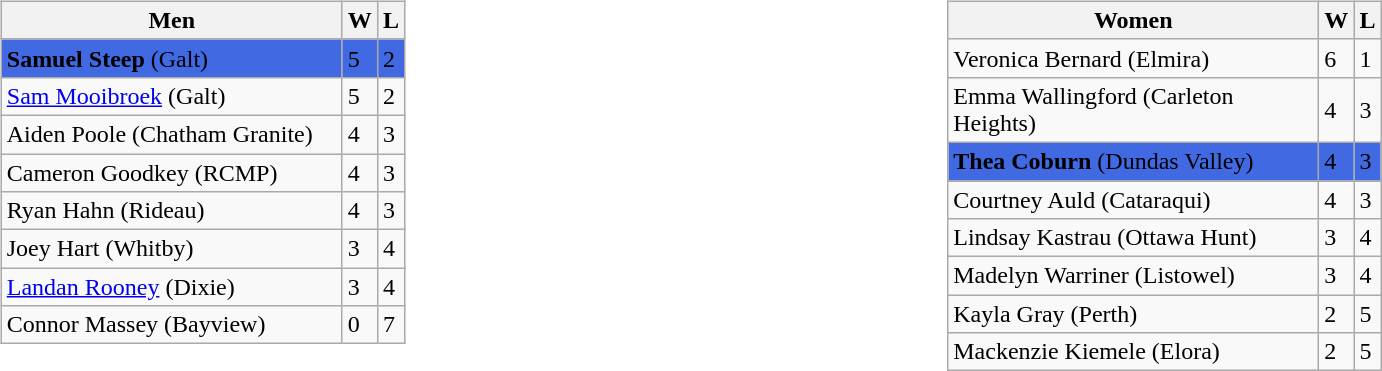<table>
<tr>
<td valign=top width=20%><br><table class=wikitable>
<tr>
<th width=220>Men</th>
<th>W</th>
<th>L</th>
</tr>
<tr bgcolor=#4169E1>
<td><strong>Samuel Steep</strong> (Galt)</td>
<td>5</td>
<td>2</td>
</tr>
<tr>
<td><a href='#'>Sam Mooibroek</a> (Galt)</td>
<td>5</td>
<td>2</td>
</tr>
<tr>
<td>Aiden Poole (Chatham Granite)</td>
<td>4</td>
<td>3</td>
</tr>
<tr>
<td>Cameron Goodkey (RCMP)</td>
<td>4</td>
<td>3</td>
</tr>
<tr>
<td>Ryan Hahn (Rideau)</td>
<td>4</td>
<td>3</td>
</tr>
<tr>
<td>Joey Hart (Whitby)</td>
<td>3</td>
<td>4</td>
</tr>
<tr>
<td><a href='#'>Landan Rooney</a> (Dixie)</td>
<td>3</td>
<td>4</td>
</tr>
<tr>
<td>Connor Massey (Bayview)</td>
<td>0</td>
<td>7</td>
</tr>
</table>
</td>
<td valign=top width=20%><br><table class=wikitable>
<tr>
<th width=240>Women</th>
<th>W</th>
<th>L</th>
</tr>
<tr>
<td>Veronica Bernard (Elmira)</td>
<td>6</td>
<td>1</td>
</tr>
<tr>
<td>Emma Wallingford (Carleton Heights)</td>
<td>4</td>
<td>3</td>
</tr>
<tr bgcolor=#4169E1>
<td><strong>Thea Coburn</strong> (Dundas Valley)</td>
<td>4</td>
<td>3</td>
</tr>
<tr>
<td>Courtney Auld (Cataraqui)</td>
<td>4</td>
<td>3</td>
</tr>
<tr>
<td>Lindsay Kastrau (Ottawa Hunt)</td>
<td>3</td>
<td>4</td>
</tr>
<tr>
<td>Madelyn Warriner (Listowel)</td>
<td>3</td>
<td>4</td>
</tr>
<tr>
<td>Kayla Gray (Perth)</td>
<td>2</td>
<td>5</td>
</tr>
<tr>
<td>Mackenzie Kiemele (Elora)</td>
<td>2</td>
<td>5</td>
</tr>
</table>
</td>
</tr>
</table>
